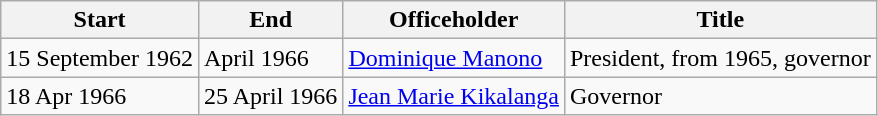<table class=wikitable sortable>
<tr>
<th>Start</th>
<th>End</th>
<th>Officeholder</th>
<th>Title</th>
</tr>
<tr>
<td>15 September 1962</td>
<td>April 1966</td>
<td><a href='#'>Dominique Manono</a></td>
<td>President, from 1965, governor</td>
</tr>
<tr>
<td>18 Apr 1966</td>
<td>25 April 1966</td>
<td><a href='#'>Jean Marie Kikalanga</a></td>
<td>Governor</td>
</tr>
</table>
